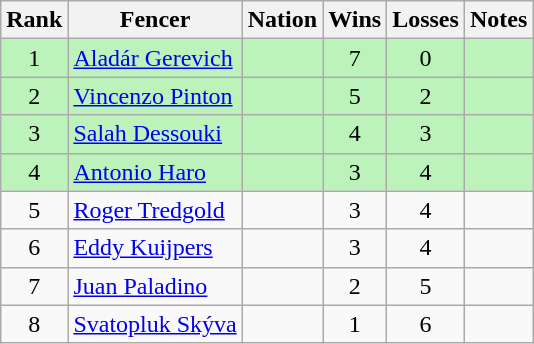<table class="wikitable sortable" style="text-align: center;">
<tr>
<th>Rank</th>
<th>Fencer</th>
<th>Nation</th>
<th>Wins</th>
<th>Losses</th>
<th>Notes</th>
</tr>
<tr style="background:#bbf3bb;">
<td>1</td>
<td align=left><a href='#'>Aladár Gerevich</a></td>
<td align=left></td>
<td>7</td>
<td>0</td>
<td></td>
</tr>
<tr style="background:#bbf3bb;">
<td>2</td>
<td align=left><a href='#'>Vincenzo Pinton</a></td>
<td align=left></td>
<td>5</td>
<td>2</td>
<td></td>
</tr>
<tr style="background:#bbf3bb;">
<td>3</td>
<td align=left><a href='#'>Salah Dessouki</a></td>
<td align=left></td>
<td>4</td>
<td>3</td>
<td></td>
</tr>
<tr style="background:#bbf3bb;">
<td>4</td>
<td align=left><a href='#'>Antonio Haro</a></td>
<td align=left></td>
<td>3</td>
<td>4</td>
<td></td>
</tr>
<tr>
<td>5</td>
<td align=left><a href='#'>Roger Tredgold</a></td>
<td align=left></td>
<td>3</td>
<td>4</td>
<td></td>
</tr>
<tr>
<td>6</td>
<td align=left><a href='#'>Eddy Kuijpers</a></td>
<td align=left></td>
<td>3</td>
<td>4</td>
<td></td>
</tr>
<tr>
<td>7</td>
<td align=left><a href='#'>Juan Paladino</a></td>
<td align=left></td>
<td>2</td>
<td>5</td>
<td></td>
</tr>
<tr>
<td>8</td>
<td align=left><a href='#'>Svatopluk Skýva</a></td>
<td align=left></td>
<td>1</td>
<td>6</td>
<td></td>
</tr>
</table>
